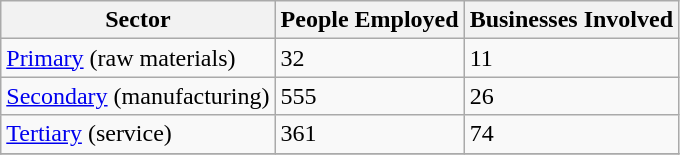<table class="wikitable">
<tr>
<th>Sector</th>
<th>People Employed</th>
<th>Businesses Involved</th>
</tr>
<tr>
<td><a href='#'>Primary</a> (raw materials)</td>
<td>32</td>
<td>11</td>
</tr>
<tr>
<td><a href='#'>Secondary</a> (manufacturing)</td>
<td>555</td>
<td>26</td>
</tr>
<tr>
<td><a href='#'>Tertiary</a> (service)</td>
<td>361</td>
<td>74</td>
</tr>
<tr>
</tr>
</table>
